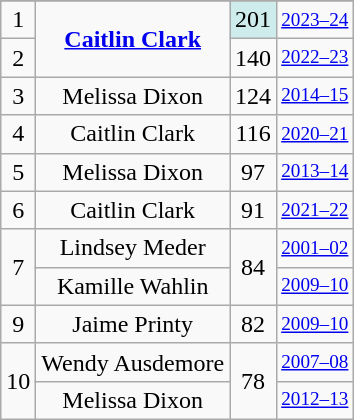<table class="wikitable sortable" style="text-align: center">
<tr>
</tr>
<tr>
<td>1</td>
<td rowspan=2><strong><a href='#'>Caitlin Clark</a></strong></td>
<td bgcolor=#cfecec>201</td>
<td style="font-size:80%;"><a href='#'>2023–24</a></td>
</tr>
<tr>
<td>2</td>
<td>140</td>
<td style="font-size:80%;"><a href='#'>2022–23</a></td>
</tr>
<tr>
<td>3</td>
<td>Melissa Dixon</td>
<td>124</td>
<td style="font-size:80%;"><a href='#'>2014–15</a></td>
</tr>
<tr>
<td>4</td>
<td>Caitlin Clark</td>
<td>116</td>
<td style="font-size:80%;"><a href='#'>2020–21</a></td>
</tr>
<tr>
<td>5</td>
<td>Melissa Dixon</td>
<td>97</td>
<td style="font-size:80%;"><a href='#'>2013–14</a></td>
</tr>
<tr>
<td>6</td>
<td>Caitlin Clark</td>
<td>91</td>
<td style="font-size:80%;"><a href='#'>2021–22</a></td>
</tr>
<tr>
<td rowspan=2>7</td>
<td>Lindsey Meder</td>
<td rowspan=2>84</td>
<td style="font-size:80%;"><a href='#'>2001–02</a></td>
</tr>
<tr>
<td>Kamille Wahlin</td>
<td style="font-size:80%;"><a href='#'>2009–10</a></td>
</tr>
<tr>
<td>9</td>
<td>Jaime Printy</td>
<td>82</td>
<td style="font-size:80%;"><a href='#'>2009–10</a></td>
</tr>
<tr>
<td rowspan=2>10</td>
<td>Wendy Ausdemore</td>
<td rowspan=2>78</td>
<td style="font-size:80%;"><a href='#'>2007–08</a></td>
</tr>
<tr>
<td>Melissa Dixon</td>
<td style="font-size:80%;"><a href='#'>2012–13</a></td>
</tr>
</table>
